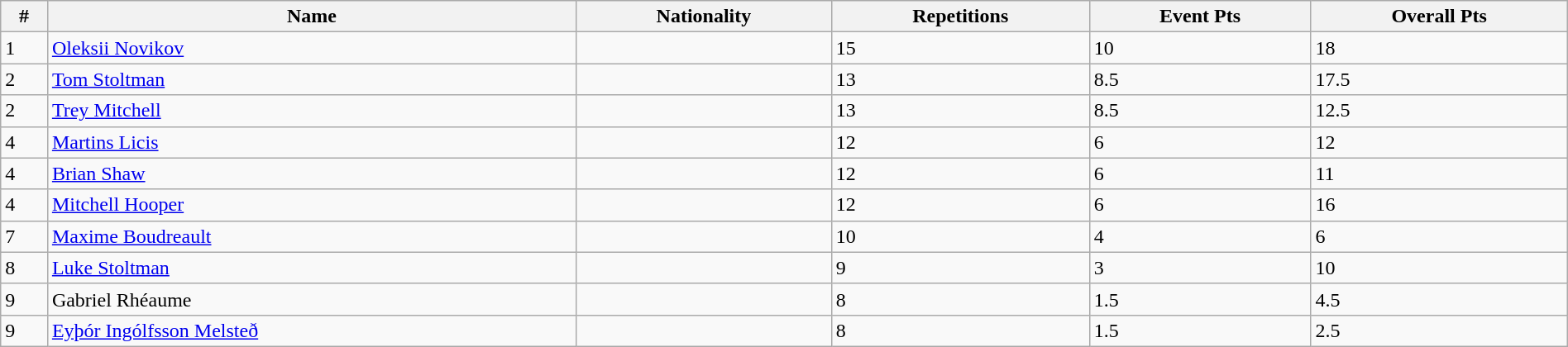<table class="wikitable sortable" style="display: inline-table;width: 100%;">
<tr>
<th>#</th>
<th>Name</th>
<th>Nationality</th>
<th>Repetitions</th>
<th>Event Pts</th>
<th>Overall Pts</th>
</tr>
<tr>
<td>1</td>
<td><a href='#'>Oleksii Novikov</a></td>
<td></td>
<td>15</td>
<td>10</td>
<td>18</td>
</tr>
<tr>
<td>2</td>
<td><a href='#'>Tom Stoltman</a></td>
<td></td>
<td>13</td>
<td>8.5</td>
<td>17.5</td>
</tr>
<tr>
<td>2</td>
<td><a href='#'>Trey Mitchell</a></td>
<td></td>
<td>13</td>
<td>8.5</td>
<td>12.5</td>
</tr>
<tr>
<td>4</td>
<td><a href='#'>Martins Licis</a></td>
<td></td>
<td>12</td>
<td>6</td>
<td>12</td>
</tr>
<tr>
<td>4</td>
<td><a href='#'>Brian Shaw</a></td>
<td></td>
<td>12</td>
<td>6</td>
<td>11</td>
</tr>
<tr>
<td>4</td>
<td><a href='#'>Mitchell Hooper</a></td>
<td></td>
<td>12</td>
<td>6</td>
<td>16</td>
</tr>
<tr>
<td>7</td>
<td><a href='#'>Maxime Boudreault</a></td>
<td></td>
<td>10</td>
<td>4</td>
<td>6</td>
</tr>
<tr>
<td>8</td>
<td><a href='#'>Luke Stoltman</a></td>
<td></td>
<td>9</td>
<td>3</td>
<td>10</td>
</tr>
<tr>
<td>9</td>
<td>Gabriel Rhéaume</td>
<td></td>
<td>8</td>
<td>1.5</td>
<td>4.5</td>
</tr>
<tr>
<td>9</td>
<td><a href='#'>Eyþór Ingólfsson Melsteð</a></td>
<td></td>
<td>8</td>
<td>1.5</td>
<td>2.5</td>
</tr>
</table>
